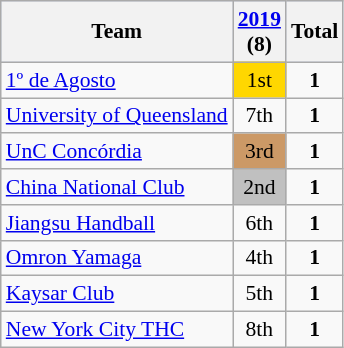<table class="wikitable" style="text-align:center; font-size:90%">
<tr bgcolor=#C1D8FF>
<th>Team</th>
<th><a href='#'>2019</a><br>(8)</th>
<th>Total</th>
</tr>
<tr>
<td align=left> <a href='#'>1º de Agosto</a></td>
<td bgcolor=gold>1st</td>
<td><strong>1</strong></td>
</tr>
<tr>
<td align=left> <a href='#'>University of Queensland</a></td>
<td>7th</td>
<td><strong>1</strong></td>
</tr>
<tr>
<td align=left> <a href='#'>UnC Concórdia</a></td>
<td bgcolor=#CC9966>3rd</td>
<td><strong>1</strong></td>
</tr>
<tr>
<td align=left> <a href='#'>China National Club</a></td>
<td bgcolor=silver>2nd</td>
<td><strong>1</strong></td>
</tr>
<tr>
<td align=left> <a href='#'>Jiangsu Handball</a></td>
<td>6th</td>
<td><strong>1</strong></td>
</tr>
<tr>
<td align=left> <a href='#'>Omron Yamaga</a></td>
<td>4th</td>
<td><strong>1</strong></td>
</tr>
<tr>
<td align=left> <a href='#'>Kaysar Club</a></td>
<td>5th</td>
<td><strong>1</strong></td>
</tr>
<tr>
<td align=left> <a href='#'>New York City THC</a></td>
<td>8th</td>
<td><strong>1</strong></td>
</tr>
</table>
